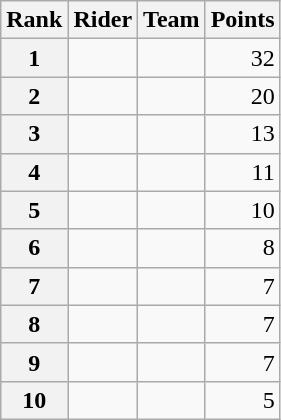<table class="wikitable" margin-bottom:0;">
<tr>
<th scope="col">Rank</th>
<th scope="col">Rider</th>
<th scope="col">Team</th>
<th scope="col">Points</th>
</tr>
<tr>
<th scope="row">1</th>
<td> </td>
<td></td>
<td align="right">32</td>
</tr>
<tr>
<th scope="row">2</th>
<td> </td>
<td></td>
<td align="right">20</td>
</tr>
<tr>
<th scope="row">3</th>
<td></td>
<td></td>
<td align="right">13</td>
</tr>
<tr>
<th scope="row">4</th>
<td></td>
<td></td>
<td align="right">11</td>
</tr>
<tr>
<th scope="row">5</th>
<td></td>
<td></td>
<td align="right">10</td>
</tr>
<tr>
<th scope="row">6</th>
<td></td>
<td></td>
<td align="right">8</td>
</tr>
<tr>
<th scope="row">7</th>
<td></td>
<td></td>
<td align="right">7</td>
</tr>
<tr>
<th scope="row">8</th>
<td></td>
<td></td>
<td align="right">7</td>
</tr>
<tr>
<th scope="row">9</th>
<td></td>
<td></td>
<td align="right">7</td>
</tr>
<tr>
<th scope="row">10</th>
<td></td>
<td></td>
<td align="right">5</td>
</tr>
</table>
